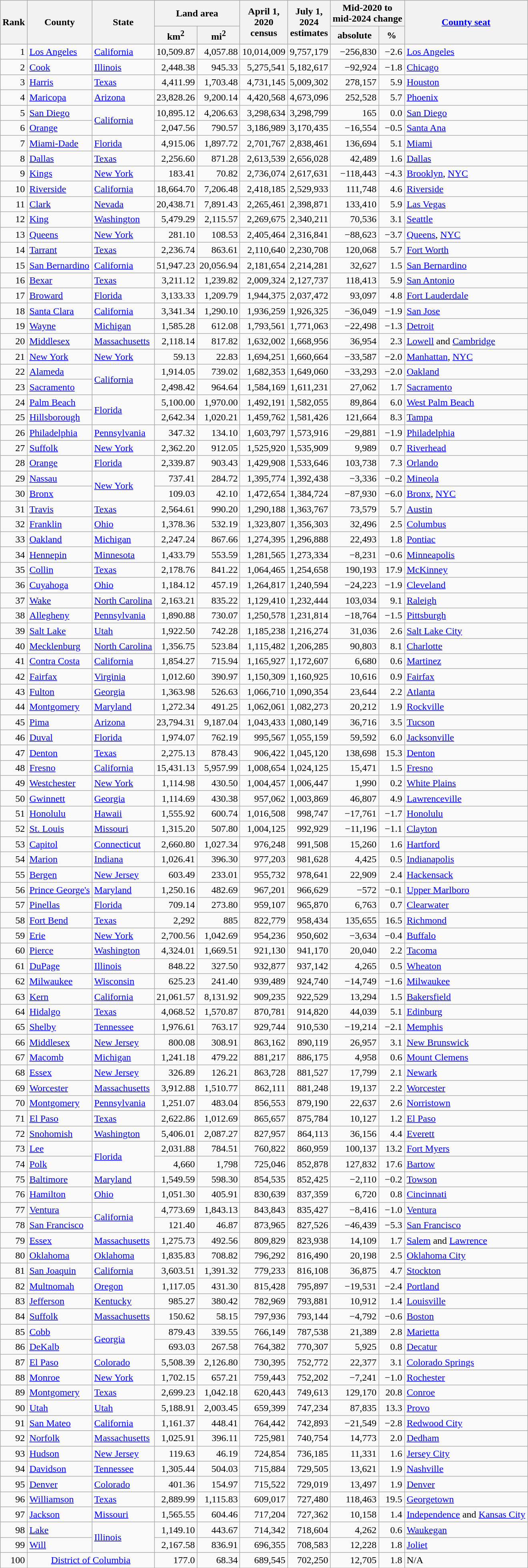<table class="sortable wikitable" style="text-align: right">
<tr>
<th rowspan=2>Rank</th>
<th rowspan=2>County</th>
<th rowspan=2>State</th>
<th colspan=2>Land area</th>
<th rowspan=2>April 1,<br>2020<br>census<br></th>
<th rowspan=2>July 1,<br>2024<br>estimates<br></th>
<th colspan=2>Mid-2020 to<br>mid-2024 change</th>
<th rowspan=2><a href='#'>County seat</a></th>
</tr>
<tr>
<th>km<sup>2</sup></th>
<th>mi<sup>2</sup></th>
<th>absolute</th>
<th>%</th>
</tr>
<tr>
<td>1</td>
<td align=left><a href='#'>Los Angeles</a></td>
<td align="left"><a href='#'>California</a></td>
<td>10,509.87</td>
<td>4,057.88</td>
<td>10,014,009</td>
<td>9,757,179</td>
<td>−256,830</td>
<td>−2.6</td>
<td align="left"><a href='#'>Los Angeles</a></td>
</tr>
<tr>
<td>2</td>
<td align=left><a href='#'>Cook</a></td>
<td align=left><a href='#'>Illinois</a></td>
<td>2,448.38</td>
<td>945.33</td>
<td>5,275,541</td>
<td>5,182,617</td>
<td>−92,924</td>
<td>−1.8</td>
<td align="left"><a href='#'>Chicago</a></td>
</tr>
<tr>
<td>3</td>
<td align=left><a href='#'>Harris</a></td>
<td align=left><a href='#'>Texas</a></td>
<td>4,411.99</td>
<td>1,703.48</td>
<td>4,731,145</td>
<td>5,009,302</td>
<td>278,157</td>
<td>5.9</td>
<td align="left"><a href='#'>Houston</a></td>
</tr>
<tr>
<td>4</td>
<td align=left><a href='#'>Maricopa</a></td>
<td align=left><a href='#'>Arizona</a></td>
<td>23,828.26</td>
<td>9,200.14</td>
<td>4,420,568</td>
<td>4,673,096</td>
<td>252,528</td>
<td>5.7</td>
<td align="left"><a href='#'>Phoenix</a></td>
</tr>
<tr>
<td>5</td>
<td align=left><a href='#'>San Diego</a></td>
<td rowspan="2" align="left"><a href='#'>California</a></td>
<td>10,895.12</td>
<td>4,206.63</td>
<td>3,298,634</td>
<td>3,298,799</td>
<td>165</td>
<td>0.0</td>
<td align="left"><a href='#'>San Diego</a></td>
</tr>
<tr>
<td>6</td>
<td align=left><a href='#'>Orange</a></td>
<td>2,047.56</td>
<td>790.57</td>
<td>3,186,989</td>
<td>3,170,435</td>
<td>−16,554</td>
<td>−0.5</td>
<td align="left"><a href='#'>Santa Ana</a></td>
</tr>
<tr>
<td>7</td>
<td align=left><a href='#'>Miami-Dade</a></td>
<td align=left><a href='#'>Florida</a></td>
<td>4,915.06</td>
<td>1,897.72</td>
<td>2,701,767</td>
<td>2,838,461</td>
<td>136,694</td>
<td>5.1</td>
<td align="left"><a href='#'>Miami</a></td>
</tr>
<tr>
<td>8</td>
<td align=left><a href='#'>Dallas</a></td>
<td align=left><a href='#'>Texas</a></td>
<td>2,256.60</td>
<td>871.28</td>
<td>2,613,539</td>
<td>2,656,028</td>
<td>42,489</td>
<td>1.6</td>
<td align="left"><a href='#'>Dallas</a></td>
</tr>
<tr>
<td>9</td>
<td align=left><a href='#'>Kings</a></td>
<td align=left><a href='#'>New York</a></td>
<td>183.41</td>
<td>70.82</td>
<td>2,736,074</td>
<td>2,617,631</td>
<td>−118,443</td>
<td>−4.3</td>
<td align="left"><a href='#'>Brooklyn</a>, <a href='#'>NYC</a></td>
</tr>
<tr>
<td>10</td>
<td align="left"><a href='#'>Riverside</a></td>
<td align="left"><a href='#'>California</a></td>
<td>18,664.70</td>
<td>7,206.48</td>
<td>2,418,185</td>
<td>2,529,933</td>
<td>111,748</td>
<td>4.6</td>
<td align="left"><a href='#'>Riverside</a></td>
</tr>
<tr>
<td>11</td>
<td align="left"><a href='#'>Clark</a></td>
<td align="left"><a href='#'>Nevada</a></td>
<td>20,438.71</td>
<td>7,891.43</td>
<td>2,265,461</td>
<td>2,398,871</td>
<td>133,410</td>
<td>5.9</td>
<td align="left"><a href='#'>Las Vegas</a></td>
</tr>
<tr>
<td>12</td>
<td align=left><a href='#'>King</a></td>
<td align=left><a href='#'>Washington</a></td>
<td>5,479.29</td>
<td>2,115.57</td>
<td>2,269,675</td>
<td>2,340,211</td>
<td>70,536</td>
<td>3.1</td>
<td align="left"><a href='#'>Seattle</a></td>
</tr>
<tr>
<td>13</td>
<td align="left"><a href='#'>Queens</a></td>
<td align="left"><a href='#'>New York</a></td>
<td>281.10</td>
<td>108.53</td>
<td>2,405,464</td>
<td>2,316,841</td>
<td>−88,623</td>
<td>−3.7</td>
<td align="left"><a href='#'>Queens</a>, <a href='#'>NYC</a></td>
</tr>
<tr>
<td>14</td>
<td align=left><a href='#'>Tarrant</a></td>
<td align="left"><a href='#'>Texas</a></td>
<td>2,236.74</td>
<td>863.61</td>
<td>2,110,640</td>
<td>2,230,708</td>
<td>120,068</td>
<td>5.7</td>
<td align="left"><a href='#'>Fort Worth</a></td>
</tr>
<tr>
<td>15</td>
<td align="left"><a href='#'>San Bernardino</a></td>
<td align="left"><a href='#'>California</a></td>
<td>51,947.23</td>
<td>20,056.94</td>
<td>2,181,654</td>
<td>2,214,281</td>
<td>32,627</td>
<td>1.5</td>
<td align="left"><a href='#'>San Bernardino</a></td>
</tr>
<tr>
<td>16</td>
<td align="left"><a href='#'>Bexar</a></td>
<td align="left"><a href='#'>Texas</a></td>
<td>3,211.12</td>
<td>1,239.82</td>
<td>2,009,324</td>
<td>2,127,737</td>
<td>118,413</td>
<td>5.9</td>
<td align="left"><a href='#'>San Antonio</a></td>
</tr>
<tr>
<td>17</td>
<td align="left"><a href='#'>Broward</a></td>
<td align="left"><a href='#'>Florida</a></td>
<td>3,133.33</td>
<td>1,209.79</td>
<td>1,944,375</td>
<td>2,037,472</td>
<td>93,097</td>
<td>4.8</td>
<td align="left"><a href='#'>Fort Lauderdale</a></td>
</tr>
<tr>
<td>18</td>
<td align="left"><a href='#'>Santa Clara</a></td>
<td align="left"><a href='#'>California</a></td>
<td>3,341.34</td>
<td>1,290.10</td>
<td>1,936,259</td>
<td>1,926,325</td>
<td>−36,049</td>
<td>−1.9</td>
<td align="left"><a href='#'>San Jose</a></td>
</tr>
<tr>
<td>19</td>
<td align=left><a href='#'>Wayne</a></td>
<td align=left><a href='#'>Michigan</a></td>
<td>1,585.28</td>
<td>612.08</td>
<td>1,793,561</td>
<td>1,771,063</td>
<td>−22,498</td>
<td>−1.3</td>
<td align="left"><a href='#'>Detroit</a></td>
</tr>
<tr>
<td>20</td>
<td align="left"><a href='#'>Middlesex</a></td>
<td align="left"><a href='#'>Massachusetts</a></td>
<td>2,118.14</td>
<td>817.82</td>
<td>1,632,002</td>
<td>1,668,956</td>
<td>36,954</td>
<td>2.3</td>
<td align="left"><a href='#'>Lowell</a> and <a href='#'>Cambridge</a></td>
</tr>
<tr>
<td>21</td>
<td align=left><a href='#'>New York</a></td>
<td align=left><a href='#'>New York</a></td>
<td>59.13</td>
<td>22.83</td>
<td>1,694,251</td>
<td>1,660,664</td>
<td>−33,587</td>
<td>−2.0</td>
<td align="left"><a href='#'>Manhattan</a>, <a href='#'>NYC</a></td>
</tr>
<tr>
<td>22</td>
<td align="left"><a href='#'>Alameda</a></td>
<td rowspan="2" align="left"><a href='#'>California</a></td>
<td>1,914.05</td>
<td>739.02</td>
<td>1,682,353</td>
<td>1,649,060</td>
<td>−33,293</td>
<td>−2.0</td>
<td align="left"><a href='#'>Oakland</a></td>
</tr>
<tr>
<td>23</td>
<td align="left"><a href='#'>Sacramento</a></td>
<td>2,498.42</td>
<td>964.64</td>
<td>1,584,169</td>
<td>1,611,231</td>
<td>27,062</td>
<td>1.7</td>
<td align="left"><a href='#'>Sacramento</a></td>
</tr>
<tr>
<td>24</td>
<td align="left"><a href='#'>Palm Beach</a></td>
<td rowspan="2" align="left"><a href='#'>Florida</a></td>
<td>5,100.00</td>
<td>1,970.00</td>
<td>1,492,191</td>
<td>1,582,055</td>
<td>89,864</td>
<td>6.0</td>
<td align="left"><a href='#'>West Palm Beach</a></td>
</tr>
<tr>
<td>25</td>
<td align="left"><a href='#'>Hillsborough</a></td>
<td>2,642.34</td>
<td>1,020.21</td>
<td>1,459,762</td>
<td>1,581,426</td>
<td>121,664</td>
<td>8.3</td>
<td align="left"><a href='#'>Tampa</a></td>
</tr>
<tr>
<td>26</td>
<td align="left"><a href='#'>Philadelphia</a></td>
<td align="left"><a href='#'>Pennsylvania</a></td>
<td>347.32</td>
<td>134.10</td>
<td>1,603,797</td>
<td>1,573,916</td>
<td>−29,881</td>
<td>−1.9</td>
<td align="left"><a href='#'>Philadelphia</a></td>
</tr>
<tr>
<td>27</td>
<td align="left"><a href='#'>Suffolk</a></td>
<td align="left"><a href='#'>New York</a></td>
<td>2,362.20</td>
<td>912.05</td>
<td>1,525,920</td>
<td>1,535,909</td>
<td>9,989</td>
<td>0.7</td>
<td align="left"><a href='#'>Riverhead</a></td>
</tr>
<tr>
<td>28</td>
<td align="left"><a href='#'>Orange</a></td>
<td align="left"><a href='#'>Florida</a></td>
<td>2,339.87</td>
<td>903.43</td>
<td>1,429,908</td>
<td>1,533,646</td>
<td>103,738</td>
<td>7.3</td>
<td align="left"><a href='#'>Orlando</a></td>
</tr>
<tr>
<td>29</td>
<td align="left"><a href='#'>Nassau</a></td>
<td rowspan="2" align="left"><a href='#'>New York</a></td>
<td>737.41</td>
<td>284.72</td>
<td>1,395,774</td>
<td>1,392,438</td>
<td>−3,336</td>
<td>−0.2</td>
<td align="left"><a href='#'>Mineola</a></td>
</tr>
<tr>
<td>30</td>
<td align=left><a href='#'>Bronx</a></td>
<td>109.03</td>
<td>42.10</td>
<td>1,472,654</td>
<td>1,384,724</td>
<td>−87,930</td>
<td>−6.0</td>
<td align="left"><a href='#'>Bronx</a>, <a href='#'>NYC</a></td>
</tr>
<tr>
<td>31</td>
<td align="left"><a href='#'>Travis</a></td>
<td align="left"><a href='#'>Texas</a></td>
<td>2,564.61</td>
<td>990.20</td>
<td>1,290,188</td>
<td>1,363,767</td>
<td>73,579</td>
<td>5.7</td>
<td align="left"><a href='#'>Austin</a></td>
</tr>
<tr>
<td>32</td>
<td align="left"><a href='#'>Franklin</a></td>
<td align="left"><a href='#'>Ohio</a></td>
<td>1,378.36</td>
<td>532.19</td>
<td>1,323,807</td>
<td>1,356,303</td>
<td>32,496</td>
<td>2.5</td>
<td align="left"><a href='#'>Columbus</a></td>
</tr>
<tr>
<td>33</td>
<td align="left"><a href='#'>Oakland</a></td>
<td align="left"><a href='#'>Michigan</a></td>
<td>2,247.24</td>
<td>867.66</td>
<td>1,274,395</td>
<td>1,296,888</td>
<td>22,493</td>
<td>1.8</td>
<td align="left"><a href='#'>Pontiac</a></td>
</tr>
<tr>
<td>34</td>
<td align="left"><a href='#'>Hennepin</a></td>
<td align="left"><a href='#'>Minnesota</a></td>
<td>1,433.79</td>
<td>553.59</td>
<td>1,281,565</td>
<td>1,273,334</td>
<td>−8,231</td>
<td>−0.6</td>
<td align="left"><a href='#'>Minneapolis</a></td>
</tr>
<tr>
<td>35</td>
<td align="left"><a href='#'>Collin</a></td>
<td align="left"><a href='#'>Texas</a></td>
<td>2,178.76</td>
<td>841.22</td>
<td>1,064,465</td>
<td>1,254,658</td>
<td>190,193</td>
<td>17.9</td>
<td align="left"><a href='#'>McKinney</a></td>
</tr>
<tr>
<td>36</td>
<td align="left"><a href='#'>Cuyahoga</a></td>
<td align="left"><a href='#'>Ohio</a></td>
<td>1,184.12</td>
<td>457.19</td>
<td>1,264,817</td>
<td>1,240,594</td>
<td>−24,223</td>
<td>−1.9</td>
<td align="left"><a href='#'>Cleveland</a></td>
</tr>
<tr>
<td>37</td>
<td align="left"><a href='#'>Wake</a></td>
<td align="left"><a href='#'>North Carolina</a></td>
<td>2,163.21</td>
<td>835.22</td>
<td>1,129,410</td>
<td>1,232,444</td>
<td>103,034</td>
<td>9.1</td>
<td align="left"><a href='#'>Raleigh</a></td>
</tr>
<tr>
<td>38</td>
<td align="left"><a href='#'>Allegheny</a></td>
<td align="left"><a href='#'>Pennsylvania</a></td>
<td>1,890.88</td>
<td>730.07</td>
<td>1,250,578</td>
<td>1,231,814</td>
<td>−18,764</td>
<td>−1.5</td>
<td align="left"><a href='#'>Pittsburgh</a></td>
</tr>
<tr>
<td>39</td>
<td align=left><a href='#'>Salt Lake</a></td>
<td align=left><a href='#'>Utah</a></td>
<td>1,922.50</td>
<td>742.28</td>
<td>1,185,238</td>
<td>1,216,274</td>
<td>31,036</td>
<td>2.6</td>
<td align="left"><a href='#'>Salt Lake City</a></td>
</tr>
<tr>
<td>40</td>
<td align="left"><a href='#'>Mecklenburg</a></td>
<td align="left"><a href='#'>North Carolina</a></td>
<td>1,356.75</td>
<td>523.84</td>
<td>1,115,482</td>
<td>1,206,285</td>
<td>90,803</td>
<td>8.1</td>
<td align="left"><a href='#'>Charlotte</a></td>
</tr>
<tr>
<td>41</td>
<td align="left"><a href='#'>Contra Costa</a></td>
<td align="left"><a href='#'>California</a></td>
<td>1,854.27</td>
<td>715.94</td>
<td>1,165,927</td>
<td>1,172,607</td>
<td>6,680</td>
<td>0.6</td>
<td align="left"><a href='#'>Martinez</a></td>
</tr>
<tr>
<td>42</td>
<td align="left"><a href='#'>Fairfax</a></td>
<td align="left"><a href='#'>Virginia</a></td>
<td>1,012.60</td>
<td>390.97</td>
<td>1,150,309</td>
<td>1,160,925</td>
<td>10,616</td>
<td>0.9</td>
<td align="left"><a href='#'>Fairfax</a></td>
</tr>
<tr>
<td>43</td>
<td align="left"><a href='#'>Fulton</a></td>
<td align="left"><a href='#'>Georgia</a></td>
<td>1,363.98</td>
<td>526.63</td>
<td>1,066,710</td>
<td>1,090,354</td>
<td>23,644</td>
<td>2.2</td>
<td align="left"><a href='#'>Atlanta</a></td>
</tr>
<tr>
<td>44</td>
<td align="left"><a href='#'>Montgomery</a></td>
<td align="left"><a href='#'>Maryland</a></td>
<td>1,272.34</td>
<td>491.25</td>
<td>1,062,061</td>
<td>1,082,273</td>
<td>20,212</td>
<td>1.9</td>
<td align="left"><a href='#'>Rockville</a></td>
</tr>
<tr>
<td>45</td>
<td align="left"><a href='#'>Pima</a></td>
<td align="left"><a href='#'>Arizona</a></td>
<td>23,794.31</td>
<td>9,187.04</td>
<td>1,043,433</td>
<td>1,080,149</td>
<td>36,716</td>
<td>3.5</td>
<td align="left"><a href='#'>Tucson</a></td>
</tr>
<tr>
<td>46</td>
<td align="left"><a href='#'>Duval</a></td>
<td align="left"><a href='#'>Florida</a></td>
<td>1,974.07</td>
<td>762.19</td>
<td>995,567</td>
<td>1,055,159</td>
<td>59,592</td>
<td>6.0</td>
<td align="left"><a href='#'>Jacksonville</a></td>
</tr>
<tr>
<td>47</td>
<td align="left"><a href='#'>Denton</a></td>
<td align="left"><a href='#'>Texas</a></td>
<td>2,275.13</td>
<td>878.43</td>
<td>906,422</td>
<td>1,045,120</td>
<td>138,698</td>
<td>15.3</td>
<td align="left"><a href='#'>Denton</a></td>
</tr>
<tr>
<td>48</td>
<td align="left"><a href='#'>Fresno</a></td>
<td align="left"><a href='#'>California</a></td>
<td>15,431.13</td>
<td>5,957.99</td>
<td>1,008,654</td>
<td>1,024,125</td>
<td>15,471</td>
<td>1.5</td>
<td align="left"><a href='#'>Fresno</a></td>
</tr>
<tr>
<td>49</td>
<td align="left"><a href='#'>Westchester</a></td>
<td align="left"><a href='#'>New York</a></td>
<td>1,114.98</td>
<td>430.50</td>
<td>1,004,457</td>
<td>1,006,447</td>
<td>1,990</td>
<td>0.2</td>
<td align="left"><a href='#'>White Plains</a></td>
</tr>
<tr>
<td>50</td>
<td align="left"><a href='#'>Gwinnett</a></td>
<td align="left"><a href='#'>Georgia</a></td>
<td>1,114.69</td>
<td>430.38</td>
<td>957,062</td>
<td>1,003,869</td>
<td>46,807</td>
<td>4.9</td>
<td align="left"><a href='#'>Lawrenceville</a></td>
</tr>
<tr>
<td>51</td>
<td align="left"><a href='#'>Honolulu</a></td>
<td align="left"><a href='#'>Hawaii</a></td>
<td>1,555.92</td>
<td>600.74</td>
<td>1,016,508</td>
<td>998,747</td>
<td>−17,761</td>
<td>−1.7</td>
<td align="left"><a href='#'>Honolulu</a></td>
</tr>
<tr>
<td>52</td>
<td align="left"><a href='#'>St. Louis</a></td>
<td align="left"><a href='#'>Missouri</a></td>
<td>1,315.20</td>
<td>507.80</td>
<td>1,004,125</td>
<td>992,929</td>
<td>−11,196</td>
<td>−1.1</td>
<td align="left"><a href='#'>Clayton</a></td>
</tr>
<tr>
<td>53</td>
<td align="left"><a href='#'>Capitol</a></td>
<td align="left"><a href='#'>Connecticut</a></td>
<td>2,660.80</td>
<td>1,027.34</td>
<td>976,248</td>
<td>991,508</td>
<td>15,260</td>
<td>1.6</td>
<td align="left"><a href='#'>Hartford</a></td>
</tr>
<tr>
<td>54</td>
<td align="left"><a href='#'>Marion</a></td>
<td align="left"><a href='#'>Indiana</a></td>
<td>1,026.41</td>
<td>396.30</td>
<td>977,203</td>
<td>981,628</td>
<td>4,425</td>
<td>0.5</td>
<td align="left"><a href='#'>Indianapolis</a></td>
</tr>
<tr>
<td>55</td>
<td align="left"><a href='#'>Bergen</a></td>
<td align="left"><a href='#'>New Jersey</a></td>
<td>603.49</td>
<td>233.01</td>
<td>955,732</td>
<td>978,641</td>
<td>22,909</td>
<td>2.4</td>
<td align="left"><a href='#'>Hackensack</a></td>
</tr>
<tr>
<td>56</td>
<td align="left"><a href='#'>Prince George's</a></td>
<td align="left"><a href='#'>Maryland</a></td>
<td>1,250.16</td>
<td>482.69</td>
<td>967,201</td>
<td>966,629</td>
<td>−572</td>
<td>−0.1</td>
<td align="left"><a href='#'>Upper Marlboro</a></td>
</tr>
<tr>
<td>57</td>
<td align="left"><a href='#'>Pinellas</a></td>
<td align="left"><a href='#'>Florida</a></td>
<td>709.14</td>
<td>273.80</td>
<td>959,107</td>
<td>965,870</td>
<td>6,763</td>
<td>0.7</td>
<td align="left"><a href='#'>Clearwater</a></td>
</tr>
<tr>
<td>58</td>
<td align="left"><a href='#'>Fort Bend</a></td>
<td align="left"><a href='#'>Texas</a></td>
<td>2,292</td>
<td>885</td>
<td>822,779</td>
<td>958,434</td>
<td>135,655</td>
<td>16.5</td>
<td align="left"><a href='#'>Richmond</a></td>
</tr>
<tr>
<td>59</td>
<td align="left"><a href='#'>Erie</a></td>
<td align="left"><a href='#'>New York</a></td>
<td>2,700.56</td>
<td>1,042.69</td>
<td>954,236</td>
<td>950,602</td>
<td>−3,634</td>
<td>−0.4</td>
<td align="left"><a href='#'>Buffalo</a></td>
</tr>
<tr>
<td>60</td>
<td align="left"><a href='#'>Pierce</a></td>
<td align="left"><a href='#'>Washington</a></td>
<td>4,324.01</td>
<td>1,669.51</td>
<td>921,130</td>
<td>941,170</td>
<td>20,040</td>
<td>2.2</td>
<td align="left"><a href='#'>Tacoma</a></td>
</tr>
<tr>
<td>61</td>
<td align="left"><a href='#'>DuPage</a></td>
<td align="left"><a href='#'>Illinois</a></td>
<td>848.22</td>
<td>327.50</td>
<td>932,877</td>
<td>937,142</td>
<td>4,265</td>
<td>0.5</td>
<td align="left"><a href='#'>Wheaton</a></td>
</tr>
<tr>
<td>62</td>
<td align="left"><a href='#'>Milwaukee</a></td>
<td align="left"><a href='#'>Wisconsin</a></td>
<td>625.23</td>
<td>241.40</td>
<td>939,489</td>
<td>924,740</td>
<td>−14,749</td>
<td>−1.6</td>
<td align="left"><a href='#'>Milwaukee</a></td>
</tr>
<tr>
<td>63</td>
<td align="left"><a href='#'>Kern</a></td>
<td align="left"><a href='#'>California</a></td>
<td>21,061.57</td>
<td>8,131.92</td>
<td>909,235</td>
<td>922,529</td>
<td>13,294</td>
<td>1.5</td>
<td align="left"><a href='#'>Bakersfield</a></td>
</tr>
<tr>
<td>64</td>
<td align="left"><a href='#'>Hidalgo</a></td>
<td align="left"><a href='#'>Texas</a></td>
<td>4,068.52</td>
<td>1,570.87</td>
<td>870,781</td>
<td>914,820</td>
<td>44,039</td>
<td>5.1</td>
<td align="left"><a href='#'>Edinburg</a></td>
</tr>
<tr>
<td>65</td>
<td align="left"><a href='#'>Shelby</a></td>
<td align="left"><a href='#'>Tennessee</a></td>
<td>1,976.61</td>
<td>763.17</td>
<td>929,744</td>
<td>910,530</td>
<td>−19,214</td>
<td>−2.1</td>
<td align="left"><a href='#'>Memphis</a></td>
</tr>
<tr>
<td>66</td>
<td align="left"><a href='#'>Middlesex</a></td>
<td align="left"><a href='#'>New Jersey</a></td>
<td>800.08</td>
<td>308.91</td>
<td>863,162</td>
<td>890,119</td>
<td>26,957</td>
<td>3.1</td>
<td align="left"><a href='#'>New Brunswick</a></td>
</tr>
<tr>
<td>67</td>
<td align="left"><a href='#'>Macomb</a></td>
<td align="left"><a href='#'>Michigan</a></td>
<td>1,241.18</td>
<td>479.22</td>
<td>881,217</td>
<td>886,175</td>
<td>4,958</td>
<td>0.6</td>
<td align="left"><a href='#'>Mount Clemens</a></td>
</tr>
<tr>
<td>68</td>
<td align="left"><a href='#'>Essex</a></td>
<td align="left"><a href='#'>New Jersey</a></td>
<td>326.89</td>
<td>126.21</td>
<td>863,728</td>
<td>881,527</td>
<td>17,799</td>
<td>2.1</td>
<td align="left"><a href='#'>Newark</a></td>
</tr>
<tr>
<td>69</td>
<td align="left"><a href='#'>Worcester</a></td>
<td align="left"><a href='#'>Massachusetts</a></td>
<td>3,912.88</td>
<td>1,510.77</td>
<td>862,111</td>
<td>881,248</td>
<td>19,137</td>
<td>2.2</td>
<td align="left"><a href='#'>Worcester</a></td>
</tr>
<tr>
<td>70</td>
<td align="left"><a href='#'>Montgomery</a></td>
<td align="left"><a href='#'>Pennsylvania</a></td>
<td>1,251.07</td>
<td>483.04</td>
<td>856,553</td>
<td>879,190</td>
<td>22,637</td>
<td>2.6</td>
<td align="left"><a href='#'>Norristown</a></td>
</tr>
<tr>
<td>71</td>
<td align="left"><a href='#'>El Paso</a></td>
<td align="left"><a href='#'>Texas</a></td>
<td>2,622.86</td>
<td>1,012.69</td>
<td>865,657</td>
<td>875,784</td>
<td>10,127</td>
<td>1.2</td>
<td align="left"><a href='#'>El Paso</a></td>
</tr>
<tr>
<td>72</td>
<td align="left"><a href='#'>Snohomish</a></td>
<td align="left"><a href='#'>Washington</a></td>
<td>5,406.01</td>
<td>2,087.27</td>
<td>827,957</td>
<td>864,113</td>
<td>36,156</td>
<td>4.4</td>
<td align="left"><a href='#'>Everett</a></td>
</tr>
<tr>
<td>73</td>
<td align="left"><a href='#'>Lee</a></td>
<td rowspan="2" align="left"><a href='#'>Florida</a></td>
<td>2,031.88</td>
<td>784.51</td>
<td>760,822</td>
<td>860,959</td>
<td>100,137</td>
<td>13.2</td>
<td align="left"><a href='#'>Fort Myers</a></td>
</tr>
<tr>
<td>74</td>
<td align="left"><a href='#'>Polk</a></td>
<td>4,660</td>
<td>1,798</td>
<td>725,046</td>
<td>852,878</td>
<td>127,832</td>
<td>17.6</td>
<td align="left"><a href='#'>Bartow</a></td>
</tr>
<tr>
<td>75</td>
<td align="left"><a href='#'>Baltimore</a></td>
<td align="left"><a href='#'>Maryland</a></td>
<td>1,549.59</td>
<td>598.30</td>
<td>854,535</td>
<td>852,425</td>
<td>−2,110</td>
<td>−0.2</td>
<td align="left"><a href='#'>Towson</a></td>
</tr>
<tr>
<td>76</td>
<td align="left"><a href='#'>Hamilton</a></td>
<td align="left"><a href='#'>Ohio</a></td>
<td>1,051.30</td>
<td>405.91</td>
<td>830,639</td>
<td>837,359</td>
<td>6,720</td>
<td>0.8</td>
<td align="left"><a href='#'>Cincinnati</a></td>
</tr>
<tr>
<td>77</td>
<td align="left"><a href='#'>Ventura</a></td>
<td rowspan="2" align="left"><a href='#'>California</a></td>
<td>4,773.69</td>
<td>1,843.13</td>
<td>843,843</td>
<td>835,427</td>
<td>−8,416</td>
<td>−1.0</td>
<td align="left"><a href='#'>Ventura</a></td>
</tr>
<tr>
<td>78</td>
<td align="left"><a href='#'>San Francisco</a></td>
<td>121.40</td>
<td>46.87</td>
<td>873,965</td>
<td>827,526</td>
<td>−46,439</td>
<td>−5.3</td>
<td align="left"><a href='#'>San Francisco</a></td>
</tr>
<tr>
<td>79</td>
<td align="left"><a href='#'>Essex</a></td>
<td align="left"><a href='#'>Massachusetts</a></td>
<td>1,275.73</td>
<td>492.56</td>
<td>809,829</td>
<td>823,938</td>
<td>14,109</td>
<td>1.7</td>
<td align="left"><a href='#'>Salem</a> and <a href='#'>Lawrence</a></td>
</tr>
<tr>
<td>80</td>
<td align="left"><a href='#'>Oklahoma</a></td>
<td align=left><a href='#'>Oklahoma</a></td>
<td>1,835.83</td>
<td>708.82</td>
<td>796,292</td>
<td>816,490</td>
<td>20,198</td>
<td>2.5</td>
<td align="left"><a href='#'>Oklahoma City</a></td>
</tr>
<tr>
<td>81</td>
<td align="left"><a href='#'>San Joaquin</a></td>
<td align="left"><a href='#'>California</a></td>
<td>3,603.51</td>
<td>1,391.32</td>
<td>779,233</td>
<td>816,108</td>
<td>36,875</td>
<td>4.7</td>
<td align="left"><a href='#'>Stockton</a></td>
</tr>
<tr>
<td>82</td>
<td align="left"><a href='#'>Multnomah</a></td>
<td align=left><a href='#'>Oregon</a></td>
<td>1,117.05</td>
<td>431.30</td>
<td>815,428</td>
<td>795,897</td>
<td>−19,531</td>
<td>−2.4</td>
<td align="left"><a href='#'>Portland</a></td>
</tr>
<tr>
<td>83</td>
<td align="left"><a href='#'>Jefferson</a></td>
<td align="left"><a href='#'>Kentucky</a></td>
<td>985.27</td>
<td>380.42</td>
<td>782,969</td>
<td>793,881</td>
<td>10,912</td>
<td>1.4</td>
<td align="left"><a href='#'>Louisville</a></td>
</tr>
<tr>
<td>84</td>
<td align="left"><a href='#'>Suffolk</a></td>
<td align="left"><a href='#'>Massachusetts</a></td>
<td>150.62</td>
<td>58.15</td>
<td>797,936</td>
<td>793,144</td>
<td>−4,792</td>
<td>−0.6</td>
<td align="left"><a href='#'>Boston</a></td>
</tr>
<tr>
<td>85</td>
<td align="left"><a href='#'>Cobb</a></td>
<td rowspan="2" align="left"><a href='#'>Georgia</a></td>
<td>879.43</td>
<td>339.55</td>
<td>766,149</td>
<td>787,538</td>
<td>21,389</td>
<td>2.8</td>
<td align="left"><a href='#'>Marietta</a></td>
</tr>
<tr>
<td>86</td>
<td align="left"><a href='#'>DeKalb</a></td>
<td>693.03</td>
<td>267.58</td>
<td>764,382</td>
<td>770,307</td>
<td>5,925</td>
<td>0.8</td>
<td align="left"><a href='#'>Decatur</a></td>
</tr>
<tr>
<td>87</td>
<td align="left"><a href='#'>El Paso</a></td>
<td align="left"><a href='#'>Colorado</a></td>
<td>5,508.39</td>
<td>2,126.80</td>
<td>730,395</td>
<td>752,772</td>
<td>22,377</td>
<td>3.1</td>
<td align="left"><a href='#'>Colorado Springs</a></td>
</tr>
<tr>
<td>88</td>
<td align="left"><a href='#'>Monroe</a></td>
<td align="left"><a href='#'>New York</a></td>
<td>1,702.15</td>
<td>657.21</td>
<td>759,443</td>
<td>752,202</td>
<td>−7,241</td>
<td>−1.0</td>
<td align="left"><a href='#'>Rochester</a></td>
</tr>
<tr>
<td>89</td>
<td align="left"><a href='#'>Montgomery</a></td>
<td align="left"><a href='#'>Texas</a></td>
<td>2,699.23</td>
<td>1,042.18</td>
<td>620,443</td>
<td>749,613</td>
<td>129,170</td>
<td>20.8</td>
<td align="left"><a href='#'>Conroe</a></td>
</tr>
<tr>
<td>90</td>
<td align="left"><a href='#'>Utah</a></td>
<td align="left"><a href='#'>Utah</a></td>
<td>5,188.91</td>
<td>2,003.45</td>
<td>659,399</td>
<td>747,234</td>
<td>87,835</td>
<td>13.3</td>
<td align="left"><a href='#'>Provo</a></td>
</tr>
<tr>
<td>91</td>
<td align="left"><a href='#'>San Mateo</a></td>
<td align=left><a href='#'>California</a></td>
<td>1,161.37</td>
<td>448.41</td>
<td>764,442</td>
<td>742,893</td>
<td>−21,549</td>
<td>−2.8</td>
<td align="left"><a href='#'>Redwood City</a></td>
</tr>
<tr>
<td>92</td>
<td align="left"><a href='#'>Norfolk</a></td>
<td align="left"><a href='#'>Massachusetts</a></td>
<td>1,025.91</td>
<td>396.11</td>
<td>725,981</td>
<td>740,754</td>
<td>14,773</td>
<td>2.0</td>
<td align="left"><a href='#'>Dedham</a></td>
</tr>
<tr>
<td>93</td>
<td align="left"><a href='#'>Hudson</a></td>
<td align="left"><a href='#'>New Jersey</a></td>
<td>119.63</td>
<td>46.19</td>
<td>724,854</td>
<td>736,185</td>
<td>11,331</td>
<td>1.6</td>
<td align="left"><a href='#'>Jersey City</a></td>
</tr>
<tr>
<td>94</td>
<td align="left"><a href='#'>Davidson</a></td>
<td align="left"><a href='#'>Tennessee</a></td>
<td>1,305.44</td>
<td>504.03</td>
<td>715,884</td>
<td>729,505</td>
<td>13,621</td>
<td>1.9</td>
<td align="left"><a href='#'>Nashville</a></td>
</tr>
<tr>
<td>95</td>
<td align="left"><a href='#'>Denver</a></td>
<td align="left"><a href='#'>Colorado</a></td>
<td>401.36</td>
<td>154.97</td>
<td>715,522</td>
<td>729,019</td>
<td>13,497</td>
<td>1.9</td>
<td align="left"><a href='#'>Denver</a></td>
</tr>
<tr>
<td>96</td>
<td align="left"><a href='#'>Williamson</a></td>
<td align="left"><a href='#'>Texas</a></td>
<td>2,889.99</td>
<td>1,115.83</td>
<td>609,017</td>
<td>727,480</td>
<td>118,463</td>
<td>19.5</td>
<td align="left"><a href='#'>Georgetown</a></td>
</tr>
<tr>
<td>97</td>
<td align="left"><a href='#'>Jackson</a></td>
<td align="left"><a href='#'>Missouri</a></td>
<td>1,565.55</td>
<td>604.46</td>
<td>717,204</td>
<td>727,362</td>
<td>10,158</td>
<td>1.4</td>
<td align="left"><a href='#'>Independence</a> and <a href='#'>Kansas City</a></td>
</tr>
<tr>
<td>98</td>
<td align="left"><a href='#'>Lake</a></td>
<td rowspan="2" align="left"><a href='#'>Illinois</a></td>
<td>1,149.10</td>
<td>443.67</td>
<td>714,342</td>
<td>718,604</td>
<td>4,262</td>
<td>0.6</td>
<td align="left"><a href='#'>Waukegan</a></td>
</tr>
<tr>
<td>99</td>
<td align="left"><a href='#'>Will</a></td>
<td>2,167.58</td>
<td>836.91</td>
<td>696,355</td>
<td>708,583</td>
<td>12,228</td>
<td>1.8</td>
<td align="left"><a href='#'>Joliet</a></td>
</tr>
<tr>
<td>100</td>
<td align="center" colspan="2"><a href='#'>District of Columbia</a></td>
<td>177.0</td>
<td>68.34</td>
<td>689,545</td>
<td>702,250</td>
<td>12,705</td>
<td>1.8</td>
<td align="left">N/A</td>
</tr>
<tr>
</tr>
</table>
